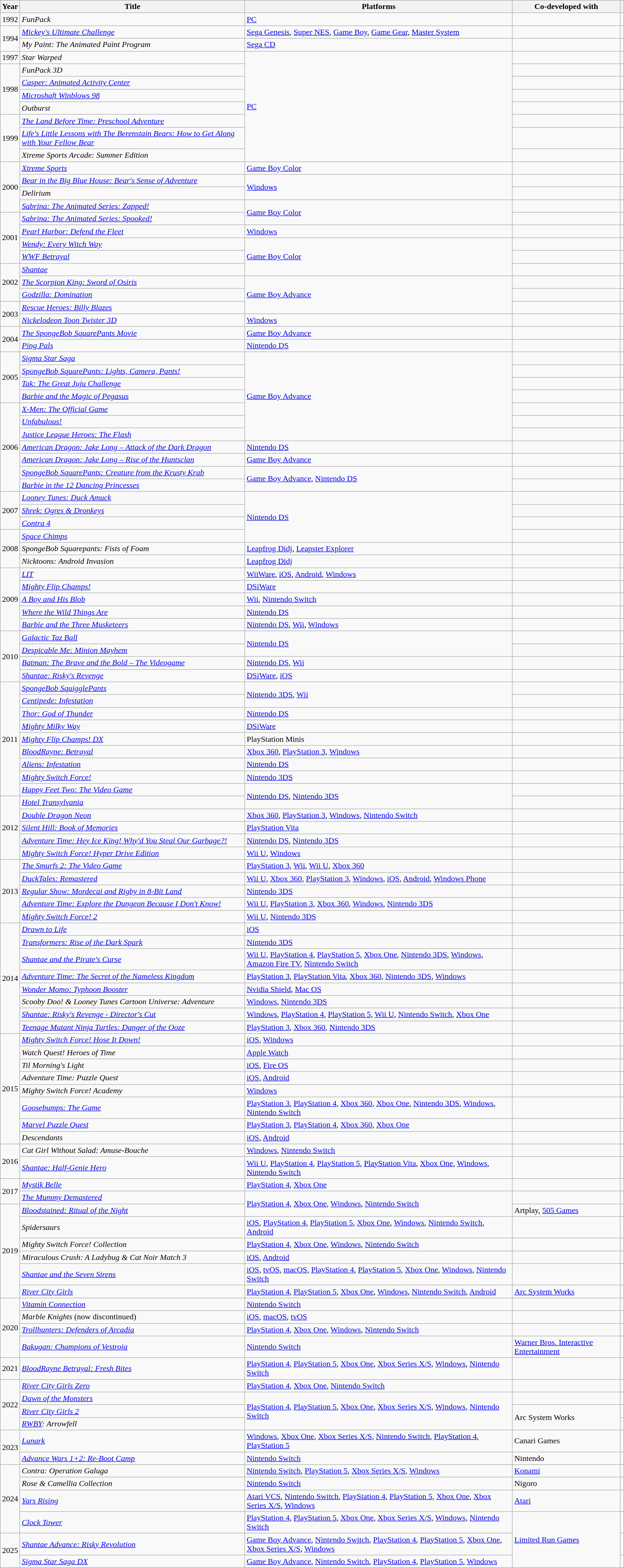<table class="wikitable sortable" width="auto">
<tr>
<th>Year</th>
<th>Title</th>
<th>Platforms</th>
<th>Co-developed with</th>
<th></th>
</tr>
<tr>
<td>1992</td>
<td><em>FunPack</em></td>
<td><a href='#'>PC</a></td>
<td></td>
<td></td>
</tr>
<tr>
<td rowspan="2">1994</td>
<td><em><a href='#'>Mickey's Ultimate Challenge</a></em></td>
<td><a href='#'>Sega Genesis</a>, <a href='#'>Super NES</a>, <a href='#'>Game Boy</a>, <a href='#'>Game Gear</a>, <a href='#'>Master System</a></td>
<td></td>
<td></td>
</tr>
<tr>
<td><em>My Paint: The Animated Paint Program</em></td>
<td><a href='#'>Sega CD</a></td>
<td></td>
</tr>
<tr>
<td>1997</td>
<td><em>Star Warped</em></td>
<td rowspan="8"><a href='#'>PC</a></td>
<td></td>
<td></td>
</tr>
<tr>
<td rowspan="4">1998</td>
<td><em>FunPack 3D</em></td>
<td></td>
<td></td>
</tr>
<tr>
<td><em><a href='#'>Casper: Animated Activity Center</a></em></td>
<td></td>
<td></td>
</tr>
<tr>
<td><em><a href='#'>Microshaft Winblows 98</a></em></td>
<td></td>
<td></td>
</tr>
<tr>
<td><em>Outburst</em></td>
<td></td>
<td></td>
</tr>
<tr>
<td rowspan="3">1999</td>
<td><em><a href='#'>The Land Before Time: Preschool Adventure</a></em></td>
<td></td>
<td></td>
</tr>
<tr>
<td><em><a href='#'>Life's Little Lessons with The Berenstain Bears: How to Get Along with Your Fellow Bear</a></em></td>
<td></td>
<td></td>
</tr>
<tr>
<td><em>Xtreme Sports Arcade: Summer Edition</em></td>
<td></td>
<td></td>
</tr>
<tr>
<td rowspan="4">2000</td>
<td><em><a href='#'>Xtreme Sports</a></em></td>
<td><a href='#'>Game Boy Color</a></td>
<td></td>
<td></td>
</tr>
<tr>
<td><em><a href='#'>Bear in the Big Blue House: Bear's Sense of Adventure</a></em></td>
<td rowspan="2"><a href='#'>Windows</a></td>
<td></td>
<td></td>
</tr>
<tr>
<td><em>Delirium</em></td>
<td></td>
<td></td>
</tr>
<tr>
<td><em><a href='#'>Sabrina: The Animated Series: Zapped!</a></em></td>
<td rowspan="2"><a href='#'>Game Boy Color</a></td>
<td></td>
<td></td>
</tr>
<tr>
<td rowspan="4">2001</td>
<td><em><a href='#'>Sabrina: The Animated Series: Spooked!</a></em></td>
<td></td>
<td></td>
</tr>
<tr>
<td><em><a href='#'>Pearl Harbor: Defend the Fleet</a></em></td>
<td><a href='#'>Windows</a></td>
<td></td>
<td></td>
</tr>
<tr>
<td><em><a href='#'>Wendy: Every Witch Way</a></em></td>
<td rowspan="3"><a href='#'>Game Boy Color</a></td>
<td></td>
<td></td>
</tr>
<tr>
<td><em><a href='#'>WWF Betrayal</a></em></td>
<td></td>
<td></td>
</tr>
<tr>
<td rowspan="3">2002</td>
<td><em><a href='#'>Shantae</a></em></td>
<td></td>
<td></td>
</tr>
<tr>
<td><em><a href='#'>The Scorpion King: Sword of Osiris</a></em></td>
<td rowspan="3"><a href='#'>Game Boy Advance</a></td>
<td></td>
<td></td>
</tr>
<tr>
<td><em><a href='#'>Godzilla: Domination</a></em></td>
<td></td>
<td></td>
</tr>
<tr>
<td rowspan="2">2003</td>
<td><em><a href='#'>Rescue Heroes: Billy Blazes</a></em></td>
<td></td>
<td></td>
</tr>
<tr>
<td><em><a href='#'>Nickelodeon Toon Twister 3D</a></em></td>
<td><a href='#'>Windows</a></td>
<td></td>
<td></td>
</tr>
<tr>
<td rowspan="2">2004</td>
<td><em><a href='#'>The SpongeBob SquarePants Movie</a></em></td>
<td><a href='#'>Game Boy Advance</a></td>
<td></td>
<td></td>
</tr>
<tr>
<td><em><a href='#'>Ping Pals</a></em></td>
<td><a href='#'>Nintendo DS</a></td>
<td></td>
<td></td>
</tr>
<tr>
<td rowspan="4">2005</td>
<td><em><a href='#'>Sigma Star Saga</a></em></td>
<td rowspan="7"><a href='#'>Game Boy Advance</a></td>
<td></td>
<td></td>
</tr>
<tr>
<td><em><a href='#'>SpongeBob SquarePants: Lights, Camera, Pants!</a></em></td>
<td></td>
<td></td>
</tr>
<tr>
<td><em><a href='#'>Tak: The Great Juju Challenge</a></em></td>
<td></td>
<td></td>
</tr>
<tr>
<td><em><a href='#'>Barbie and the Magic of Pegasus</a></em></td>
<td></td>
<td></td>
</tr>
<tr>
<td rowspan="7">2006</td>
<td><em><a href='#'>X-Men: The Official Game</a></em></td>
<td></td>
<td></td>
</tr>
<tr>
<td><em><a href='#'>Unfabulous!</a></em></td>
<td></td>
<td></td>
</tr>
<tr>
<td><em><a href='#'>Justice League Heroes: The Flash</a></em></td>
<td></td>
<td></td>
</tr>
<tr>
<td><em><a href='#'>American Dragon: Jake Long – Attack of the Dark Dragon</a></em></td>
<td><a href='#'>Nintendo DS</a></td>
<td></td>
<td></td>
</tr>
<tr>
<td><em><a href='#'>American Dragon: Jake Long – Rise of the Huntsclan</a></em></td>
<td><a href='#'>Game Boy Advance</a></td>
<td></td>
<td></td>
</tr>
<tr>
<td><em><a href='#'>SpongeBob SquarePants: Creature from the Krusty Krab</a></em></td>
<td rowspan="2"><a href='#'>Game Boy Advance</a>, <a href='#'>Nintendo DS</a></td>
<td></td>
<td></td>
</tr>
<tr>
<td><em><a href='#'>Barbie in the 12 Dancing Princesses</a></em></td>
<td></td>
<td></td>
</tr>
<tr>
<td rowspan="3">2007</td>
<td><em><a href='#'>Looney Tunes: Duck Amuck</a></em></td>
<td rowspan="4"><a href='#'>Nintendo DS</a></td>
<td></td>
<td></td>
</tr>
<tr>
<td><em><a href='#'>Shrek: Ogres & Dronkeys</a></em></td>
<td></td>
<td></td>
</tr>
<tr>
<td><em><a href='#'>Contra 4</a></em></td>
<td></td>
<td></td>
</tr>
<tr>
<td rowspan="3">2008</td>
<td><em><a href='#'>Space Chimps</a></em></td>
<td></td>
<td></td>
</tr>
<tr>
<td><em>SpongeBob Squarepants: Fists of Foam</em></td>
<td><a href='#'>Leapfrog Didj</a>, <a href='#'>Leapster Explorer</a></td>
<td></td>
<td></td>
</tr>
<tr>
<td><em>Nicktoons: Android Invasion</em></td>
<td><a href='#'>Leapfrog Didj</a></td>
<td></td>
<td></td>
</tr>
<tr>
<td rowspan="5">2009</td>
<td><em><a href='#'>LIT</a></em></td>
<td><a href='#'>WiiWare</a>, <a href='#'>iOS</a>, <a href='#'>Android</a>, <a href='#'>Windows</a></td>
<td></td>
<td></td>
</tr>
<tr>
<td><em><a href='#'>Mighty Flip Champs!</a></em></td>
<td><a href='#'>DSiWare</a></td>
<td></td>
<td></td>
</tr>
<tr>
<td><em><a href='#'>A Boy and His Blob</a></em></td>
<td><a href='#'>Wii</a>, <a href='#'>Nintendo Switch</a></td>
<td></td>
<td></td>
</tr>
<tr>
<td><em><a href='#'>Where the Wild Things Are</a></em></td>
<td><a href='#'>Nintendo DS</a></td>
<td></td>
<td></td>
</tr>
<tr>
<td><em><a href='#'>Barbie and the Three Musketeers</a></em></td>
<td><a href='#'>Nintendo DS</a>, <a href='#'>Wii</a>, <a href='#'>Windows</a></td>
<td></td>
<td></td>
</tr>
<tr>
<td rowspan="4">2010</td>
<td><em><a href='#'>Galactic Taz Ball</a></em></td>
<td rowspan="2"><a href='#'>Nintendo DS</a></td>
<td></td>
<td></td>
</tr>
<tr>
<td><em><a href='#'>Despicable Me: Minion Mayhem</a></em></td>
<td></td>
<td></td>
</tr>
<tr>
<td><em><a href='#'>Batman: The Brave and the Bold – The Videogame</a></em></td>
<td><a href='#'>Nintendo DS</a>, <a href='#'>Wii</a></td>
<td></td>
<td></td>
</tr>
<tr>
<td><em><a href='#'>Shantae: Risky's Revenge</a></em></td>
<td><a href='#'>DSiWare</a>, <a href='#'>iOS</a></td>
<td></td>
<td></td>
</tr>
<tr>
<td rowspan="9">2011</td>
<td><em><a href='#'>SpongeBob SquigglePants</a></em></td>
<td rowspan="2"><a href='#'>Nintendo 3DS</a>, <a href='#'>Wii</a></td>
<td></td>
<td></td>
</tr>
<tr>
<td><em><a href='#'>Centipede: Infestation</a></em></td>
<td></td>
<td></td>
</tr>
<tr>
<td><em><a href='#'>Thor: God of Thunder</a></em></td>
<td><a href='#'>Nintendo DS</a></td>
<td></td>
<td></td>
</tr>
<tr>
<td><em><a href='#'>Mighty Milky Way</a></em></td>
<td><a href='#'>DSiWare</a></td>
<td></td>
<td></td>
</tr>
<tr>
<td><em><a href='#'>Mighty Flip Champs! DX</a></em></td>
<td>PlayStation Minis</td>
<td></td>
<td></td>
</tr>
<tr>
<td><em><a href='#'>BloodRayne: Betrayal</a></em></td>
<td><a href='#'>Xbox 360</a>, <a href='#'>PlayStation 3</a>, <a href='#'>Windows</a></td>
<td></td>
<td></td>
</tr>
<tr>
<td><em><a href='#'>Aliens: Infestation</a></em></td>
<td><a href='#'>Nintendo DS</a></td>
<td></td>
<td></td>
</tr>
<tr>
<td><em><a href='#'>Mighty Switch Force!</a></em></td>
<td><a href='#'>Nintendo 3DS</a></td>
<td></td>
<td></td>
</tr>
<tr>
<td><em><a href='#'>Happy Feet Two: The Video Game</a></em></td>
<td rowspan="2"><a href='#'>Nintendo DS</a>, <a href='#'>Nintendo 3DS</a></td>
<td></td>
<td></td>
</tr>
<tr>
<td rowspan="5">2012</td>
<td><em><a href='#'>Hotel Transylvania</a></em></td>
<td></td>
<td></td>
</tr>
<tr>
<td><em><a href='#'>Double Dragon Neon</a></em></td>
<td><a href='#'>Xbox 360</a>, <a href='#'>PlayStation 3</a>, <a href='#'>Windows</a>, <a href='#'>Nintendo Switch</a></td>
<td></td>
<td></td>
</tr>
<tr>
<td><em><a href='#'>Silent Hill: Book of Memories</a></em></td>
<td><a href='#'>PlayStation Vita</a></td>
<td></td>
<td></td>
</tr>
<tr>
<td><em><a href='#'>Adventure Time: Hey Ice King! Why'd You Steal Our Garbage?!</a></em></td>
<td><a href='#'>Nintendo DS</a>, <a href='#'>Nintendo 3DS</a></td>
<td></td>
<td></td>
</tr>
<tr>
<td><em><a href='#'>Mighty Switch Force! Hyper Drive Edition</a></em></td>
<td><a href='#'>Wii U</a>, <a href='#'>Windows</a></td>
<td></td>
<td></td>
</tr>
<tr>
<td rowspan="5">2013</td>
<td><em><a href='#'>The Smurfs 2: The Video Game</a></em></td>
<td><a href='#'>PlayStation 3</a>, <a href='#'>Wii</a>, <a href='#'>Wii U</a>, <a href='#'>Xbox 360</a></td>
<td></td>
<td></td>
</tr>
<tr>
<td><em><a href='#'>DuckTales: Remastered</a></em></td>
<td><a href='#'>Wii U</a>, <a href='#'>Xbox 360</a>, <a href='#'>PlayStation 3</a>, <a href='#'>Windows</a>, <a href='#'>iOS</a>, <a href='#'>Android</a>, <a href='#'>Windows Phone</a></td>
<td></td>
<td></td>
</tr>
<tr>
<td><em><a href='#'>Regular Show: Mordecai and Rigby in 8-Bit Land</a></em></td>
<td><a href='#'>Nintendo 3DS</a></td>
<td></td>
<td></td>
</tr>
<tr>
<td><em><a href='#'>Adventure Time: Explore the Dungeon Because I Don't Know!</a></em></td>
<td><a href='#'>Wii U</a>, <a href='#'>PlayStation 3</a>, <a href='#'>Xbox 360</a>, <a href='#'>Windows</a>, <a href='#'>Nintendo 3DS</a></td>
<td></td>
<td></td>
</tr>
<tr>
<td><em><a href='#'>Mighty Switch Force! 2</a></em></td>
<td><a href='#'>Wii U</a>, <a href='#'>Nintendo 3DS</a></td>
<td></td>
<td></td>
</tr>
<tr>
<td rowspan="8">2014</td>
<td><em><a href='#'>Drawn to Life</a></em></td>
<td><a href='#'>iOS</a></td>
<td></td>
<td></td>
</tr>
<tr>
<td><em><a href='#'>Transformers: Rise of the Dark Spark</a></em></td>
<td><a href='#'>Nintendo 3DS</a></td>
<td></td>
<td></td>
</tr>
<tr>
<td><em><a href='#'>Shantae and the Pirate's Curse</a></em></td>
<td><a href='#'>Wii U</a>, <a href='#'>PlayStation 4</a>, <a href='#'>PlayStation 5</a>, <a href='#'>Xbox One</a>, <a href='#'>Nintendo 3DS</a>, <a href='#'>Windows</a>, <a href='#'>Amazon Fire TV</a>, <a href='#'>Nintendo Switch</a></td>
<td></td>
<td></td>
</tr>
<tr>
<td><em><a href='#'>Adventure Time: The Secret of the Nameless Kingdom</a></em></td>
<td><a href='#'>PlayStation 3</a>, <a href='#'>PlayStation Vita</a>, <a href='#'>Xbox 360</a>, <a href='#'>Nintendo 3DS</a>, <a href='#'>Windows</a></td>
<td></td>
<td></td>
</tr>
<tr>
<td><em><a href='#'>Wonder Momo: Typhoon Booster</a></em></td>
<td><a href='#'>Nvidia Shield</a>, <a href='#'>Mac OS</a></td>
<td></td>
<td></td>
</tr>
<tr>
<td><em>Scooby Doo! & Looney Tunes Cartoon Universe: Adventure</em></td>
<td><a href='#'>Windows</a>, <a href='#'>Nintendo 3DS</a></td>
<td></td>
<td></td>
</tr>
<tr>
<td><em><a href='#'>Shantae: Risky's Revenge - Director's Cut</a></em></td>
<td><a href='#'>Windows</a>, <a href='#'>PlayStation 4</a>, <a href='#'>PlayStation 5</a>, <a href='#'>Wii U</a>, <a href='#'>Nintendo Switch</a>, <a href='#'>Xbox One</a></td>
<td></td>
<td></td>
</tr>
<tr>
<td><em><a href='#'>Teenage Mutant Ninja Turtles: Danger of the Ooze</a></em></td>
<td><a href='#'>PlayStation 3</a>, <a href='#'>Xbox 360</a>, <a href='#'>Nintendo 3DS</a></td>
<td></td>
<td></td>
</tr>
<tr>
<td rowspan="8">2015</td>
<td><em><a href='#'>Mighty Switch Force! Hose It Down!</a></em></td>
<td><a href='#'>iOS</a>, <a href='#'>Windows</a></td>
<td></td>
<td></td>
</tr>
<tr>
<td><em>Watch Quest! Heroes of Time</em></td>
<td><a href='#'>Apple Watch</a></td>
<td></td>
<td></td>
</tr>
<tr>
<td><em>Til Morning's Light</em></td>
<td><a href='#'>iOS</a>, <a href='#'>Fire OS</a></td>
<td></td>
<td></td>
</tr>
<tr>
<td><em>Adventure Time: Puzzle Quest</em></td>
<td><a href='#'>iOS</a>, <a href='#'>Android</a></td>
<td></td>
<td></td>
</tr>
<tr>
<td><em>Mighty Switch Force! Academy</em></td>
<td><a href='#'>Windows</a></td>
<td></td>
<td></td>
</tr>
<tr>
<td><em><a href='#'>Goosebumps: The Game</a></em></td>
<td><a href='#'>PlayStation 3</a>, <a href='#'>PlayStation 4</a>, <a href='#'>Xbox 360</a>, <a href='#'>Xbox One</a>, <a href='#'>Nintendo 3DS</a>, <a href='#'>Windows</a>, <a href='#'>Nintendo Switch</a> </td>
<td></td>
<td></td>
</tr>
<tr>
<td><em><a href='#'>Marvel Puzzle Quest</a></em></td>
<td><a href='#'>PlayStation 3</a>, <a href='#'>PlayStation 4</a>, <a href='#'>Xbox 360</a>, <a href='#'>Xbox One</a></td>
<td></td>
<td></td>
</tr>
<tr>
<td><em>Descendants</em></td>
<td><a href='#'>iOS</a>, <a href='#'>Android</a></td>
<td></td>
<td></td>
</tr>
<tr>
<td rowspan="2">2016</td>
<td><em>Cat Girl Without Salad: Amuse-Bouche</em></td>
<td><a href='#'>Windows</a>, <a href='#'>Nintendo Switch</a></td>
<td></td>
<td></td>
</tr>
<tr>
<td><em><a href='#'>Shantae: Half-Genie Hero</a></em></td>
<td><a href='#'>Wii U</a>, <a href='#'>PlayStation 4</a>, <a href='#'>PlayStation 5</a>, <a href='#'>PlayStation Vita</a>, <a href='#'>Xbox One</a>, <a href='#'>Windows</a>, <a href='#'>Nintendo Switch</a></td>
<td></td>
<td></td>
</tr>
<tr>
<td rowspan="2">2017</td>
<td><em><a href='#'>Mystik Belle</a></em></td>
<td><a href='#'>PlayStation 4</a>, <a href='#'>Xbox One</a></td>
<td></td>
<td></td>
</tr>
<tr>
<td><em><a href='#'>The Mummy Demastered</a></em></td>
<td rowspan="2"><a href='#'>PlayStation 4</a>, <a href='#'>Xbox One</a>, <a href='#'>Windows</a>, <a href='#'>Nintendo Switch</a></td>
<td></td>
<td></td>
</tr>
<tr>
<td rowspan="6">2019</td>
<td><em><a href='#'>Bloodstained: Ritual of the Night</a></em></td>
<td>Artplay, <a href='#'>505 Games</a></td>
<td></td>
</tr>
<tr>
<td><em>Spidersaurs</em></td>
<td><a href='#'>iOS</a>, <a href='#'>PlayStation 4</a>, <a href='#'>PlayStation 5</a>, <a href='#'>Xbox One</a>, <a href='#'>Windows</a>, <a href='#'>Nintendo Switch</a>, <a href='#'>Android</a></td>
<td></td>
<td></td>
</tr>
<tr>
<td><em>Mighty Switch Force! Collection</em></td>
<td><a href='#'>PlayStation 4</a>, <a href='#'>Xbox One</a>, <a href='#'>Windows</a>, <a href='#'>Nintendo Switch</a></td>
<td></td>
<td></td>
</tr>
<tr>
<td><em>Miraculous Crush: A Ladybug & Cat Noir Match 3</em></td>
<td><a href='#'>iOS</a>, <a href='#'>Android</a></td>
<td></td>
<td></td>
</tr>
<tr>
<td><em><a href='#'>Shantae and the Seven Sirens</a></em></td>
<td><a href='#'>iOS</a>, <a href='#'>tvOS</a>, <a href='#'>macOS</a>, <a href='#'>PlayStation 4</a>, <a href='#'>PlayStation 5</a>, <a href='#'>Xbox One</a>, <a href='#'>Windows</a>, <a href='#'>Nintendo Switch</a></td>
<td></td>
<td></td>
</tr>
<tr>
<td><em><a href='#'>River City Girls</a></em></td>
<td><a href='#'>PlayStation 4</a>, <a href='#'>PlayStation 5</a>, <a href='#'>Xbox One</a>, <a href='#'>Windows</a>, <a href='#'>Nintendo Switch</a>, <a href='#'>Android</a></td>
<td><a href='#'>Arc System Works</a></td>
<td></td>
</tr>
<tr>
<td rowspan="4">2020</td>
<td><em><a href='#'>Vitamin Connection</a></em></td>
<td><a href='#'>Nintendo Switch</a></td>
<td></td>
<td></td>
</tr>
<tr>
<td><em>Marble Knights</em> (now discontinued)</td>
<td><a href='#'>iOS</a>, <a href='#'>macOS</a>, <a href='#'>tvOS</a></td>
<td></td>
</tr>
<tr>
<td><em><a href='#'>Trollhunters: Defenders of Arcadia</a></em></td>
<td><a href='#'>PlayStation 4</a>, <a href='#'>Xbox One</a>, <a href='#'>Windows</a>, <a href='#'>Nintendo Switch</a></td>
<td></td>
<td></td>
</tr>
<tr>
<td><em><a href='#'>Bakugan: Champions of Vestroia</a></em></td>
<td><a href='#'>Nintendo Switch</a></td>
<td><a href='#'>Warner Bros. Interactive Entertainment</a></td>
<td></td>
</tr>
<tr>
<td>2021</td>
<td><em><a href='#'>BloodRayne Betrayal: Fresh Bites</a></em></td>
<td><a href='#'>PlayStation 4</a>, <a href='#'>PlayStation 5</a>, <a href='#'>Xbox One</a>, <a href='#'>Xbox Series X/S</a>, <a href='#'>Windows</a>, <a href='#'>Nintendo Switch</a></td>
<td></td>
<td></td>
</tr>
<tr>
<td rowspan="4">2022</td>
<td><em><a href='#'>River City Girls Zero</a></em></td>
<td><a href='#'>PlayStation 4</a>, <a href='#'>Xbox One</a>, <a href='#'>Nintendo Switch</a></td>
<td></td>
<td></td>
</tr>
<tr>
<td><em><a href='#'>Dawn of the Monsters</a></em></td>
<td rowspan="3"><a href='#'>PlayStation 4</a>, <a href='#'>PlayStation 5</a>, <a href='#'>Xbox One</a>, <a href='#'>Xbox Series X/S</a>, <a href='#'>Windows</a>, <a href='#'>Nintendo Switch</a></td>
<td></td>
<td></td>
</tr>
<tr>
<td><em><a href='#'>River City Girls 2</a></em></td>
<td rowspan="2">Arc System Works</td>
<td></td>
</tr>
<tr>
<td><em><a href='#'>RWBY</a>: Arrowfell</em></td>
<td></td>
</tr>
<tr>
<td rowspan="2">2023</td>
<td><em><a href='#'>Lunark</a></em></td>
<td><a href='#'>Windows</a>, <a href='#'>Xbox One</a>, <a href='#'>Xbox Series X/S</a>, <a href='#'>Nintendo Switch</a>, <a href='#'>PlayStation 4</a>, <a href='#'>PlayStation 5</a></td>
<td>Canari Games</td>
<td></td>
</tr>
<tr>
<td><em><a href='#'>Advance Wars 1+2: Re-Boot Camp</a></em></td>
<td><a href='#'>Nintendo Switch</a></td>
<td>Nintendo</td>
<td></td>
</tr>
<tr>
<td rowspan="4">2024</td>
<td><em>Contra: Operation Galuga</em></td>
<td><a href='#'>Nintendo Switch</a>, <a href='#'>PlayStation 5</a>, <a href='#'>Xbox Series X/S</a>, <a href='#'>Windows</a></td>
<td><a href='#'>Konami</a></td>
<td></td>
</tr>
<tr>
<td><em>Rose & Camellia Collection</em></td>
<td><a href='#'>Nintendo Switch</a></td>
<td>Nigoro</td>
<td></td>
</tr>
<tr>
<td><em><a href='#'>Yars Rising</a></em></td>
<td><a href='#'>Atari VCS</a>, <a href='#'>Nintendo Switch</a>, <a href='#'>PlayStation 4</a>, <a href='#'>PlayStation 5</a>, <a href='#'>Xbox One</a>, <a href='#'>Xbox Series X/S</a>, <a href='#'>Windows</a></td>
<td><a href='#'>Atari</a></td>
<td></td>
</tr>
<tr>
<td><em><a href='#'>Clock Tower</a></em></td>
<td><a href='#'>PlayStation 4</a>, <a href='#'>PlayStation 5</a>, <a href='#'>Xbox One</a>, <a href='#'>Xbox Series X/S</a>, <a href='#'>Windows</a>, <a href='#'>Nintendo Switch</a></td>
<td rowspan="3"><a href='#'>Limited Run Games</a></td>
<td></td>
</tr>
<tr>
<td rowspan="2">2025</td>
<td><em><a href='#'>Shantae Advance: Risky Revolution</a></em></td>
<td><a href='#'>Game Boy Advance</a>, <a href='#'>Nintendo Switch</a>, <a href='#'>PlayStation 4</a>, <a href='#'>PlayStation 5</a>, <a href='#'>Xbox One</a>, <a href='#'>Xbox Series X/S</a>,  <a href='#'>Windows</a></td>
<td></td>
</tr>
<tr>
<td><em><a href='#'>Sigma Star Saga DX</a></em></td>
<td><a href='#'>Game Boy Advance</a>, <a href='#'>Nintendo Switch</a>, <a href='#'>PlayStation 4</a>, <a href='#'>PlayStation 5</a>, <a href='#'>Windows</a></td>
<td></td>
</tr>
</table>
